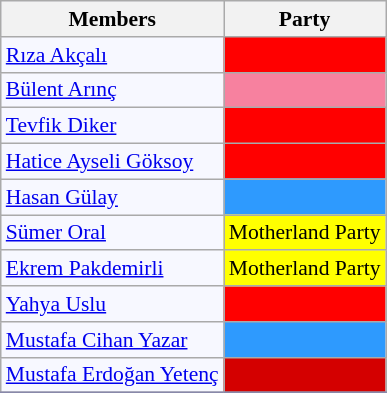<table class=wikitable style="border:1px solid #8888aa; background-color:#f7f8ff; padding:0px; font-size:90%;">
<tr>
<th>Members</th>
<th>Party</th>
</tr>
<tr>
<td><a href='#'>Rıza Akçalı</a></td>
<td style="background: #ff0000"></td>
</tr>
<tr>
<td><a href='#'>Bülent Arınç</a></td>
<td style="background: #F7819F"></td>
</tr>
<tr>
<td><a href='#'>Tevfik Diker</a></td>
<td style="background: #ff0000"></td>
</tr>
<tr>
<td><a href='#'>Hatice Ayseli Göksoy</a></td>
<td style="background: #ff0000"></td>
</tr>
<tr>
<td><a href='#'>Hasan Gülay</a></td>
<td style="background: #2E9AFE"></td>
</tr>
<tr>
<td><a href='#'>Sümer Oral</a></td>
<td style="background: #ffff00">Motherland Party</td>
</tr>
<tr>
<td><a href='#'>Ekrem Pakdemirli</a></td>
<td style="background: #ffff00">Motherland Party</td>
</tr>
<tr>
<td><a href='#'>Yahya Uslu</a></td>
<td style="background: #ff0000"></td>
</tr>
<tr>
<td><a href='#'>Mustafa Cihan Yazar</a></td>
<td style="background: #2E9AFE"></td>
</tr>
<tr>
<td><a href='#'>Mustafa Erdoğan Yetenç</a></td>
<td style="background: #d40000"></td>
</tr>
<tr>
</tr>
</table>
